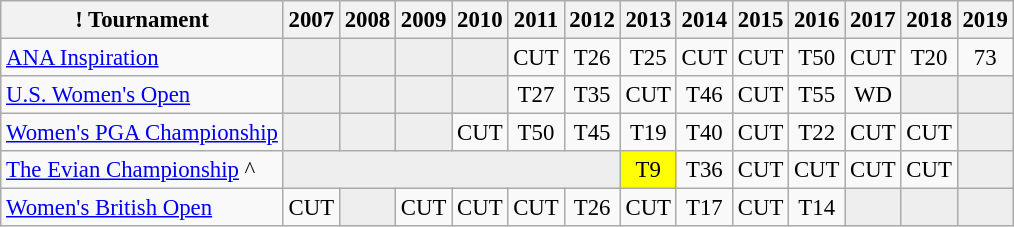<table class="wikitable" style="font-size:95%;text-align:center;">
<tr>
<th>! Tournament</th>
<th>2007</th>
<th>2008</th>
<th>2009</th>
<th>2010</th>
<th>2011</th>
<th>2012</th>
<th>2013</th>
<th>2014</th>
<th>2015</th>
<th>2016</th>
<th>2017</th>
<th>2018</th>
<th>2019</th>
</tr>
<tr>
<td align=left><a href='#'>ANA Inspiration</a></td>
<td style="background:#eeeeee;"></td>
<td style="background:#eeeeee;"></td>
<td style="background:#eeeeee;"></td>
<td style="background:#eeeeee;"></td>
<td>CUT</td>
<td>T26</td>
<td>T25</td>
<td>CUT</td>
<td>CUT</td>
<td>T50</td>
<td>CUT</td>
<td>T20</td>
<td>73</td>
</tr>
<tr>
<td align=left><a href='#'>U.S. Women's Open</a></td>
<td style="background:#eeeeee;"></td>
<td style="background:#eeeeee;"></td>
<td style="background:#eeeeee;"></td>
<td style="background:#eeeeee;"></td>
<td>T27</td>
<td>T35</td>
<td>CUT</td>
<td>T46</td>
<td>CUT</td>
<td>T55</td>
<td>WD</td>
<td style="background:#eeeeee;"></td>
<td style="background:#eeeeee;"></td>
</tr>
<tr>
<td align=left><a href='#'>Women's PGA Championship</a></td>
<td style="background:#eeeeee;"></td>
<td style="background:#eeeeee;"></td>
<td style="background:#eeeeee;"></td>
<td>CUT</td>
<td>T50</td>
<td>T45</td>
<td>T19</td>
<td>T40</td>
<td>CUT</td>
<td>T22</td>
<td>CUT</td>
<td>CUT</td>
<td style="background:#eeeeee;"></td>
</tr>
<tr>
<td align=left><a href='#'>The Evian Championship</a> ^</td>
<td style="background:#eeeeee;" colspan=6></td>
<td style="background:yellow;">T9</td>
<td>T36</td>
<td>CUT</td>
<td>CUT</td>
<td>CUT</td>
<td>CUT</td>
<td style="background:#eeeeee;"></td>
</tr>
<tr>
<td align=left><a href='#'>Women's British Open</a></td>
<td>CUT</td>
<td style="background:#eeeeee;"></td>
<td>CUT</td>
<td>CUT</td>
<td>CUT</td>
<td>T26</td>
<td>CUT</td>
<td>T17</td>
<td>CUT</td>
<td>T14</td>
<td style="background:#eeeeee;"></td>
<td style="background:#eeeeee;"></td>
<td style="background:#eeeeee;"></td>
</tr>
</table>
